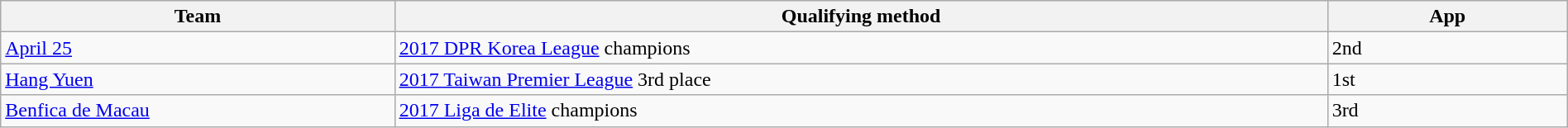<table class="wikitable" style="table-layout:fixed;width:100%;">
<tr>
<th width=25%>Team</th>
<th width=60%>Qualifying method</th>
<th width=15%>App </th>
</tr>
<tr>
<td> <a href='#'>April 25</a></td>
<td><a href='#'>2017 DPR Korea League</a> champions</td>
<td>2nd </td>
</tr>
<tr>
<td> <a href='#'>Hang Yuen</a></td>
<td><a href='#'>2017 Taiwan Premier League</a> 3rd place</td>
<td>1st</td>
</tr>
<tr>
<td> <a href='#'>Benfica de Macau</a></td>
<td><a href='#'>2017 Liga de Elite</a> champions</td>
<td>3rd </td>
</tr>
</table>
